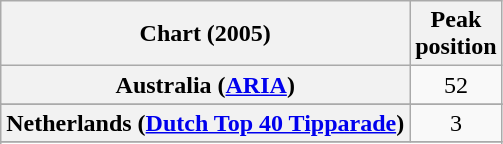<table class="wikitable sortable plainrowheaders" style="text-align:center">
<tr>
<th scope="col">Chart (2005)</th>
<th scope="col">Peak<br>position</th>
</tr>
<tr>
<th scope="row">Australia (<a href='#'>ARIA</a>)</th>
<td>52</td>
</tr>
<tr>
</tr>
<tr>
</tr>
<tr>
</tr>
<tr>
</tr>
<tr>
</tr>
<tr>
<th scope="row">Netherlands (<a href='#'>Dutch Top 40 Tipparade</a>)</th>
<td>3</td>
</tr>
<tr>
</tr>
<tr>
</tr>
<tr>
</tr>
<tr>
</tr>
<tr>
</tr>
<tr>
</tr>
<tr>
</tr>
<tr>
</tr>
<tr>
</tr>
<tr>
</tr>
</table>
